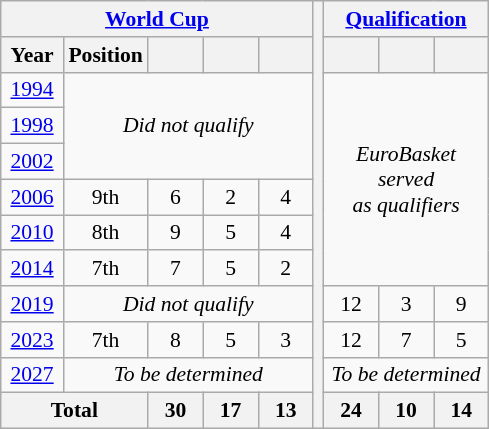<table class="wikitable" style="text-align: center;font-size:90%;">
<tr>
<th colspan=5><a href='#'>World Cup</a></th>
<th rowspan=12></th>
<th colspan=3><a href='#'>Qualification</a></th>
</tr>
<tr>
<th width=35>Year</th>
<th>Position</th>
<th width=30></th>
<th width=30></th>
<th width=30></th>
<th width=30></th>
<th width=30></th>
<th width=30></th>
</tr>
<tr>
<td><a href='#'>1994</a></td>
<td colspan=4 rowspan=3><em>Did not qualify</em></td>
<td colspan=3 rowspan=6><em>EuroBasket served<br>as qualifiers</em></td>
</tr>
<tr>
<td><a href='#'>1998</a></td>
</tr>
<tr>
<td><a href='#'>2002</a></td>
</tr>
<tr>
<td><a href='#'>2006</a></td>
<td>9th</td>
<td>6</td>
<td>2</td>
<td>4</td>
</tr>
<tr>
<td><a href='#'>2010</a></td>
<td>8th</td>
<td>9</td>
<td>5</td>
<td>4</td>
</tr>
<tr>
<td><a href='#'>2014</a></td>
<td>7th</td>
<td>7</td>
<td>5</td>
<td>2</td>
</tr>
<tr>
<td><a href='#'>2019</a></td>
<td colspan=4><em>Did not qualify</em></td>
<td>12</td>
<td>3</td>
<td>9</td>
</tr>
<tr>
<td><a href='#'>2023</a></td>
<td>7th</td>
<td>8</td>
<td>5</td>
<td>3</td>
<td>12</td>
<td>7</td>
<td>5</td>
</tr>
<tr>
<td><a href='#'>2027</a></td>
<td colspan=4><em>To be determined</em></td>
<td colspan=3><em>To be determined</em></td>
</tr>
<tr>
<th colspan=2>Total</th>
<th>30</th>
<th>17</th>
<th>13</th>
<th>24</th>
<th>10</th>
<th>14</th>
</tr>
</table>
